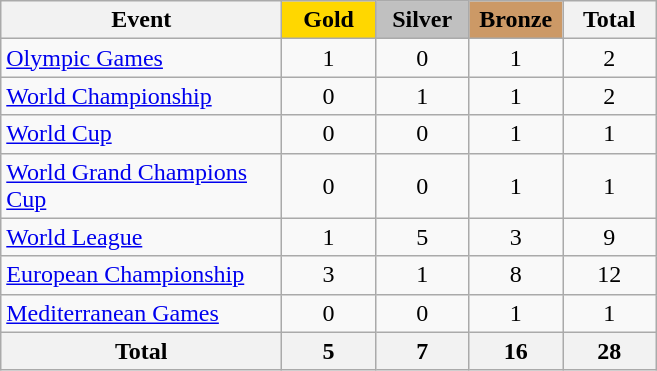<table class="wikitable sortable" style="text-align:center;">
<tr>
<th width=180>Event</th>
<th scope="col" style="background:gold; width:55px;">Gold</th>
<th scope="col" style="background:silver; width:55px;">Silver</th>
<th scope="col" style="background:#cc9966; width:55px;">Bronze</th>
<th width=55>Total</th>
</tr>
<tr>
<td align=left><a href='#'>Olympic Games</a></td>
<td>1</td>
<td>0</td>
<td>1</td>
<td>2</td>
</tr>
<tr>
<td align=left><a href='#'>World Championship</a></td>
<td>0</td>
<td>1</td>
<td>1</td>
<td>2</td>
</tr>
<tr>
<td align=left><a href='#'>World Cup</a></td>
<td>0</td>
<td>0</td>
<td>1</td>
<td>1</td>
</tr>
<tr>
<td align=left><a href='#'>World Grand Champions Cup</a></td>
<td>0</td>
<td>0</td>
<td>1</td>
<td>1</td>
</tr>
<tr>
<td align=left><a href='#'>World League</a></td>
<td>1</td>
<td>5</td>
<td>3</td>
<td>9</td>
</tr>
<tr>
<td align=left><a href='#'>European Championship</a></td>
<td>3</td>
<td>1</td>
<td>8</td>
<td>12</td>
</tr>
<tr>
<td align=left><a href='#'>Mediterranean Games</a></td>
<td>0</td>
<td>0</td>
<td>1</td>
<td>1</td>
</tr>
<tr>
<th>Total</th>
<th>5</th>
<th>7</th>
<th>16</th>
<th>28</th>
</tr>
</table>
